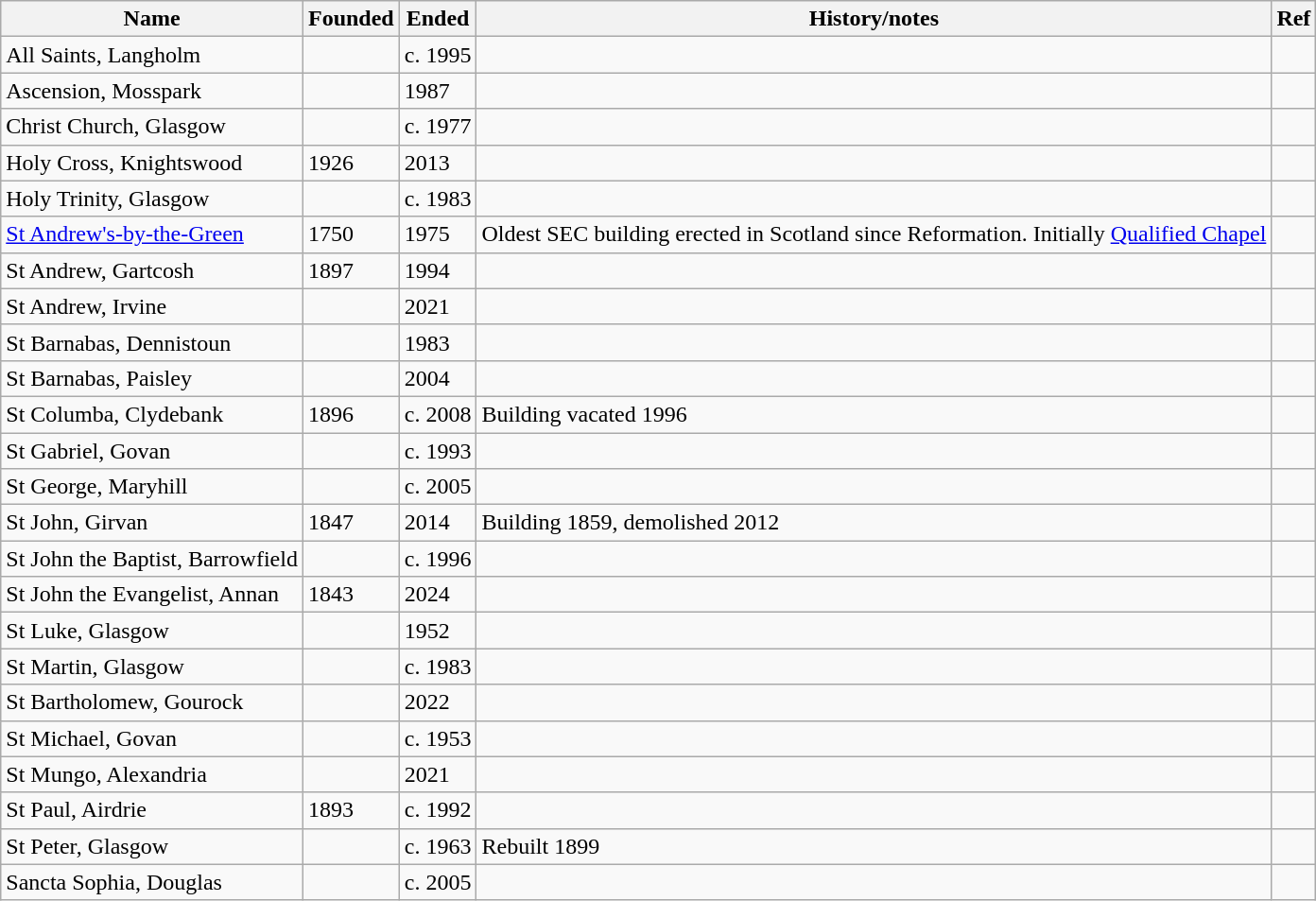<table class="wikitable sortable">
<tr>
<th>Name</th>
<th>Founded</th>
<th>Ended</th>
<th>History/notes</th>
<th>Ref</th>
</tr>
<tr>
<td>All Saints, Langholm</td>
<td></td>
<td>c. 1995</td>
<td></td>
<td></td>
</tr>
<tr>
<td>Ascension, Mosspark</td>
<td></td>
<td>1987</td>
<td></td>
<td></td>
</tr>
<tr>
<td>Christ Church, Glasgow</td>
<td></td>
<td>c. 1977</td>
<td></td>
<td></td>
</tr>
<tr>
<td>Holy Cross, Knightswood</td>
<td>1926</td>
<td>2013</td>
<td></td>
<td></td>
</tr>
<tr>
<td>Holy Trinity, Glasgow</td>
<td></td>
<td>c. 1983</td>
<td></td>
<td></td>
</tr>
<tr>
<td><a href='#'>St Andrew's-by-the-Green</a></td>
<td>1750</td>
<td>1975</td>
<td>Oldest SEC building erected in Scotland since Reformation. Initially <a href='#'>Qualified Chapel</a></td>
<td></td>
</tr>
<tr>
<td>St Andrew, Gartcosh</td>
<td>1897</td>
<td>1994</td>
<td></td>
<td></td>
</tr>
<tr>
<td>St Andrew, Irvine</td>
<td></td>
<td>2021</td>
<td></td>
<td></td>
</tr>
<tr>
<td>St Barnabas, Dennistoun</td>
<td></td>
<td>1983</td>
<td></td>
<td></td>
</tr>
<tr>
<td>St Barnabas, Paisley</td>
<td></td>
<td>2004</td>
<td></td>
<td></td>
</tr>
<tr>
<td>St Columba, Clydebank</td>
<td>1896</td>
<td>c. 2008</td>
<td>Building vacated 1996</td>
<td></td>
</tr>
<tr>
<td>St Gabriel, Govan</td>
<td></td>
<td>c. 1993</td>
<td></td>
<td></td>
</tr>
<tr>
<td>St George, Maryhill</td>
<td></td>
<td>c. 2005</td>
<td></td>
<td></td>
</tr>
<tr>
<td>St John, Girvan</td>
<td>1847</td>
<td>2014</td>
<td>Building 1859, demolished 2012</td>
<td></td>
</tr>
<tr>
<td>St John the Baptist, Barrowfield</td>
<td></td>
<td>c. 1996</td>
<td></td>
<td></td>
</tr>
<tr>
<td>St John the Evangelist, Annan</td>
<td>1843</td>
<td>2024</td>
<td></td>
<td></td>
</tr>
<tr>
<td>St Luke, Glasgow</td>
<td></td>
<td>1952</td>
<td></td>
<td></td>
</tr>
<tr>
<td>St Martin, Glasgow</td>
<td></td>
<td>c. 1983</td>
<td></td>
<td></td>
</tr>
<tr>
<td>St Bartholomew, Gourock</td>
<td></td>
<td>2022</td>
<td></td>
<td></td>
</tr>
<tr>
<td>St Michael, Govan</td>
<td></td>
<td>c. 1953</td>
<td></td>
<td></td>
</tr>
<tr>
<td>St Mungo, Alexandria</td>
<td></td>
<td>2021</td>
<td></td>
<td></td>
</tr>
<tr>
<td>St Paul, Airdrie</td>
<td>1893</td>
<td>c. 1992</td>
<td></td>
<td></td>
</tr>
<tr>
<td>St Peter, Glasgow</td>
<td></td>
<td>c. 1963</td>
<td>Rebuilt 1899</td>
<td></td>
</tr>
<tr>
<td>Sancta Sophia, Douglas</td>
<td></td>
<td>c. 2005</td>
<td></td>
<td></td>
</tr>
</table>
